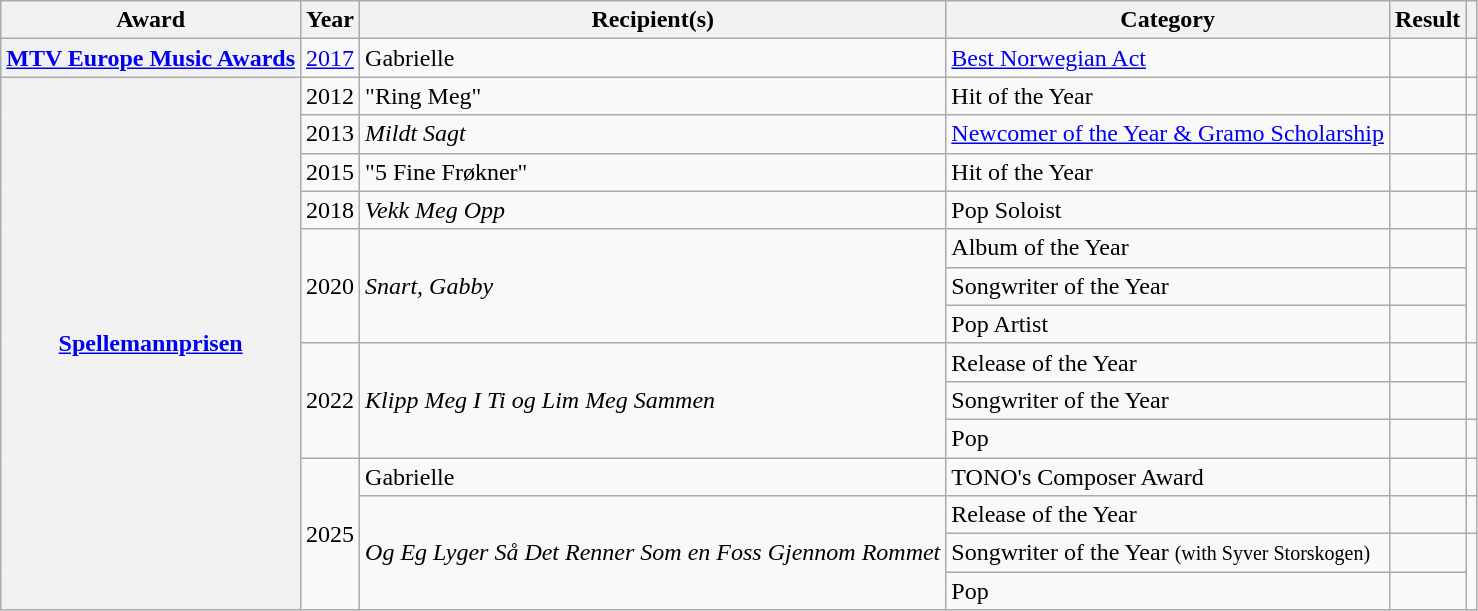<table class="wikitable sortable plainrowheaders">
<tr>
<th scope="col">Award</th>
<th scope="col">Year</th>
<th scope="col">Recipient(s)</th>
<th scope="col">Category</th>
<th scope="col">Result</th>
<th scope="col" class="unsortable"></th>
</tr>
<tr>
<th scope="row"><a href='#'>MTV Europe Music Awards</a></th>
<td><a href='#'>2017</a></td>
<td>Gabrielle</td>
<td><a href='#'>Best Norwegian Act</a></td>
<td></td>
<td style="text-align:center;"></td>
</tr>
<tr>
<th rowspan="14" scope="row"><a href='#'>Spellemannprisen</a></th>
<td>2012</td>
<td>"Ring Meg"</td>
<td>Hit of the Year</td>
<td></td>
<td style="text-align:center;"></td>
</tr>
<tr>
<td>2013</td>
<td><em>Mildt Sagt</em></td>
<td><a href='#'>Newcomer of the Year & Gramo Scholarship</a></td>
<td></td>
<td style="text-align:center;"></td>
</tr>
<tr>
<td>2015</td>
<td>"5 Fine Frøkner"</td>
<td>Hit of the Year</td>
<td></td>
<td style="text-align:center;"></td>
</tr>
<tr>
<td>2018</td>
<td><em>Vekk Meg Opp</em></td>
<td>Pop Soloist</td>
<td></td>
<td style="text-align:center;"></td>
</tr>
<tr>
<td rowspan="3">2020</td>
<td rowspan="3"><em>Snart, Gabby</em></td>
<td>Album of the Year</td>
<td></td>
<td rowspan="3" style="text-align:center;"></td>
</tr>
<tr>
<td>Songwriter of the Year</td>
<td></td>
</tr>
<tr>
<td>Pop Artist</td>
<td></td>
</tr>
<tr>
<td rowspan="3">2022</td>
<td rowspan="3"><em>Klipp Meg I Ti og Lim Meg Sammen</em></td>
<td>Release of the Year</td>
<td></td>
<td rowspan="2" style="text-align:center;"></td>
</tr>
<tr>
<td>Songwriter of the Year</td>
<td></td>
</tr>
<tr>
<td>Pop</td>
<td></td>
<td style="text-align:center;"></td>
</tr>
<tr>
<td rowspan="4">2025</td>
<td>Gabrielle</td>
<td>TONO's Composer Award</td>
<td></td>
<td style="text-align:center;"></td>
</tr>
<tr>
<td rowspan="3"><em>Og Eg Lyger Så Det Renner Som en Foss Gjennom Rommet</em></td>
<td>Release of the Year</td>
<td></td>
<td style="text-align:center;"></td>
</tr>
<tr>
<td>Songwriter of the Year <small>(with Syver Storskogen)</small></td>
<td></td>
<td rowspan="2" style="text-align:center;"></td>
</tr>
<tr>
<td>Pop</td>
<td></td>
</tr>
</table>
